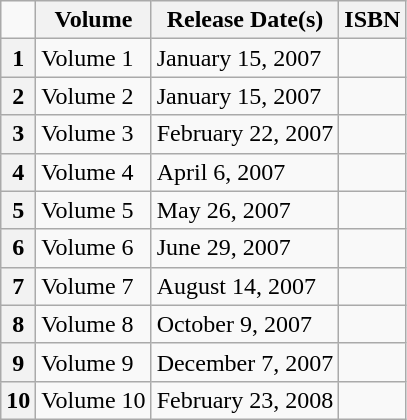<table class="wikitable mw-collapsible mw-collapsed">
<tr>
<td></td>
<th scope="col">Volume</th>
<th scope="col">Release Date(s)</th>
<th scope="col">ISBN</th>
</tr>
<tr>
<th scope="row">1</th>
<td>Volume 1</td>
<td>January 15, 2007</td>
<td></td>
</tr>
<tr>
<th scope="row">2</th>
<td>Volume 2</td>
<td>January 15, 2007</td>
<td></td>
</tr>
<tr>
<th scope="row">3</th>
<td>Volume 3</td>
<td>February 22, 2007</td>
<td></td>
</tr>
<tr>
<th scope="row">4</th>
<td>Volume 4</td>
<td>April 6, 2007</td>
<td></td>
</tr>
<tr>
<th scope="row">5</th>
<td>Volume 5</td>
<td>May 26, 2007</td>
<td></td>
</tr>
<tr>
<th scope="row">6</th>
<td>Volume 6</td>
<td>June 29, 2007</td>
<td></td>
</tr>
<tr>
<th scope="row">7</th>
<td>Volume 7</td>
<td>August 14, 2007</td>
<td></td>
</tr>
<tr>
<th scope="row">8</th>
<td>Volume 8</td>
<td>October 9, 2007</td>
<td></td>
</tr>
<tr>
<th scope="row">9</th>
<td>Volume 9</td>
<td>December 7, 2007</td>
<td></td>
</tr>
<tr>
<th scope="row">10</th>
<td>Volume 10</td>
<td>February 23, 2008</td>
<td></td>
</tr>
</table>
